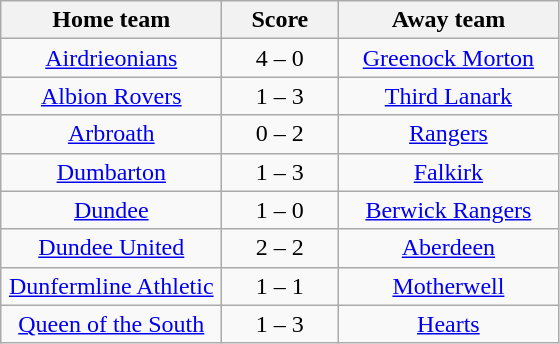<table class="wikitable" style="text-align: center">
<tr>
<th width=140>Home team</th>
<th width=70>Score</th>
<th width=140>Away team</th>
</tr>
<tr>
<td><a href='#'>Airdrieonians</a></td>
<td>4 – 0</td>
<td><a href='#'>Greenock Morton</a></td>
</tr>
<tr>
<td><a href='#'>Albion Rovers</a></td>
<td>1 – 3</td>
<td><a href='#'>Third Lanark</a></td>
</tr>
<tr>
<td><a href='#'>Arbroath</a></td>
<td>0 – 2</td>
<td><a href='#'>Rangers</a></td>
</tr>
<tr>
<td><a href='#'>Dumbarton</a></td>
<td>1 – 3</td>
<td><a href='#'>Falkirk</a></td>
</tr>
<tr>
<td><a href='#'>Dundee</a></td>
<td>1 – 0</td>
<td><a href='#'>Berwick Rangers</a></td>
</tr>
<tr>
<td><a href='#'>Dundee United</a></td>
<td>2 – 2</td>
<td><a href='#'>Aberdeen</a></td>
</tr>
<tr>
<td><a href='#'>Dunfermline Athletic</a></td>
<td>1 – 1</td>
<td><a href='#'>Motherwell</a></td>
</tr>
<tr>
<td><a href='#'>Queen of the South</a></td>
<td>1 – 3</td>
<td><a href='#'>Hearts</a></td>
</tr>
</table>
